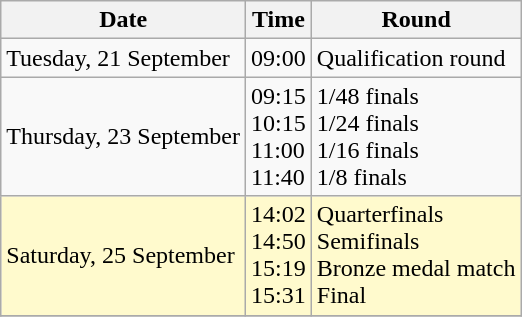<table class="wikitable">
<tr>
<th>Date</th>
<th>Time</th>
<th>Round</th>
</tr>
<tr>
<td>Tuesday, 21 September</td>
<td>09:00</td>
<td>Qualification round</td>
</tr>
<tr>
<td>Thursday, 23 September</td>
<td>09:15 <br> 10:15 <br> 11:00 <br> 11:40</td>
<td>1/48 finals <br> 1/24 finals <br> 1/16 finals <br> 1/8 finals</td>
</tr>
<tr style=background:lemonchiffon>
<td>Saturday, 25 September</td>
<td>14:02 <br> 14:50 <br> 15:19 <br> 15:31</td>
<td>Quarterfinals <br> Semifinals <br> Bronze medal match <br> Final</td>
</tr>
<tr>
</tr>
</table>
